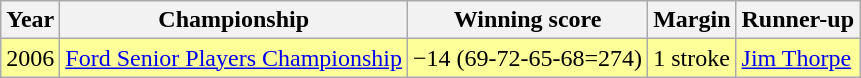<table class="wikitable">
<tr>
<th>Year</th>
<th>Championship</th>
<th>Winning score</th>
<th>Margin</th>
<th>Runner-up</th>
</tr>
<tr style="background:#FFFF99;">
<td>2006</td>
<td><a href='#'>Ford Senior Players Championship</a></td>
<td>−14 (69-72-65-68=274)</td>
<td>1 stroke</td>
<td> <a href='#'>Jim Thorpe</a></td>
</tr>
</table>
